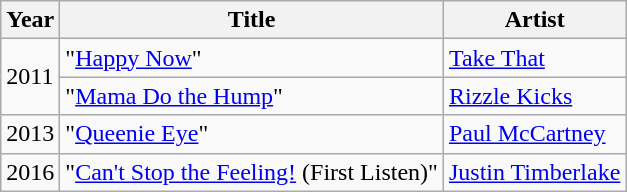<table class="wikitable sortable">
<tr>
<th>Year</th>
<th>Title</th>
<th>Artist</th>
</tr>
<tr>
<td rowspan="2">2011</td>
<td>"<a href='#'>Happy Now</a>"</td>
<td><a href='#'>Take That</a></td>
</tr>
<tr>
<td>"<a href='#'>Mama Do the Hump</a>"</td>
<td><a href='#'>Rizzle Kicks</a></td>
</tr>
<tr>
<td>2013</td>
<td>"<a href='#'>Queenie Eye</a>"</td>
<td><a href='#'>Paul McCartney</a></td>
</tr>
<tr>
<td>2016</td>
<td>"<a href='#'>Can't Stop the Feeling!</a> (First Listen)"</td>
<td><a href='#'>Justin Timberlake</a></td>
</tr>
</table>
